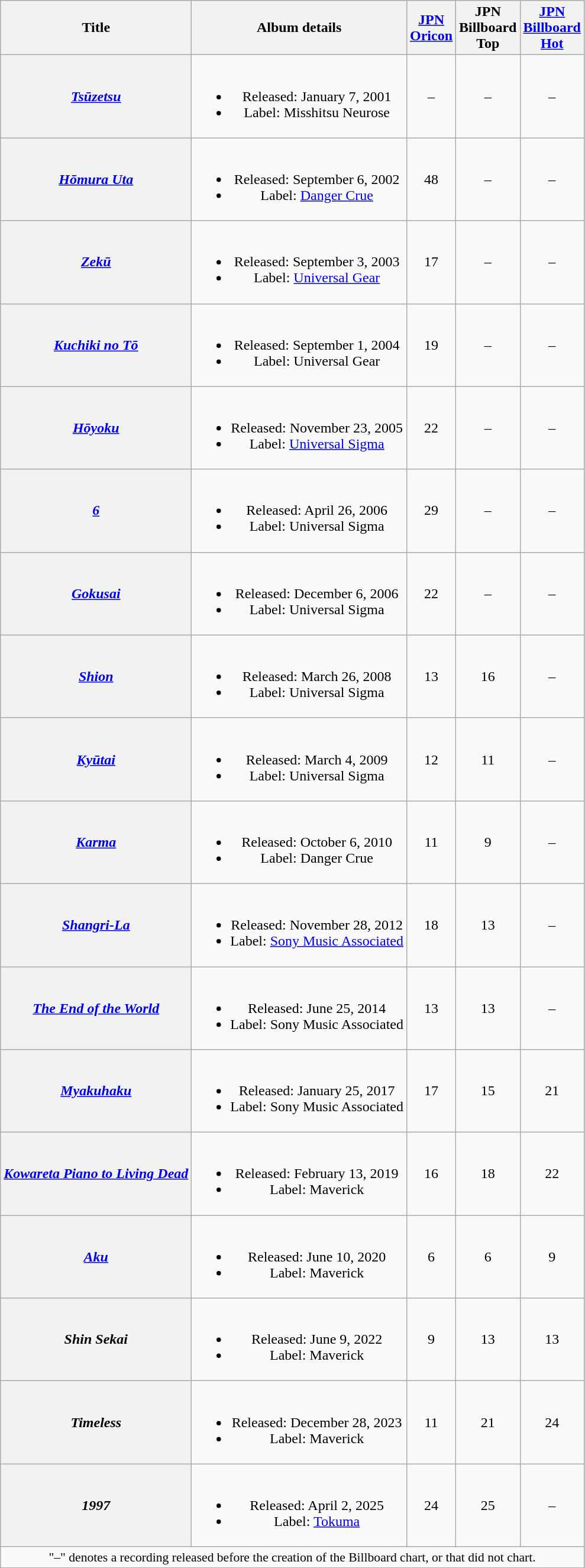<table class="wikitable plainrowheaders" style="text-align:center;">
<tr>
<th scope="col">Title</th>
<th scope="col">Album details</th>
<th scope="col"><a href='#'>JPN<br>Oricon</a><br></th>
<th scope="col">JPN<br>Billboard<br>Top<br></th>
<th scope="col"><a href='#'>JPN<br>Billboard<br>Hot</a><br></th>
</tr>
<tr>
<th scope="row"><em><a href='#'>Tsūzetsu</a></em> <br></th>
<td><br><ul><li>Released: January 7, 2001</li><li>Label: Misshitsu Neurose</li></ul></td>
<td>–</td>
<td>–</td>
<td>–</td>
</tr>
<tr>
<th scope="row"><em><a href='#'>Hōmura Uta</a></em> <br></th>
<td><br><ul><li>Released: September 6, 2002</li><li>Label: <a href='#'>Danger Crue</a></li></ul></td>
<td>48</td>
<td>–</td>
<td>–</td>
</tr>
<tr>
<th scope="row"><em><a href='#'>Zekū</a></em> <br></th>
<td><br><ul><li>Released: September 3, 2003</li><li>Label: <a href='#'>Universal Gear</a></li></ul></td>
<td>17</td>
<td>–</td>
<td>–</td>
</tr>
<tr>
<th scope="row"><em><a href='#'>Kuchiki no Tō</a></em> <br></th>
<td><br><ul><li>Released: September 1, 2004</li><li>Label: Universal Gear</li></ul></td>
<td>19</td>
<td>–</td>
<td>–</td>
</tr>
<tr>
<th scope="row"><em><a href='#'>Hōyoku</a></em> <br></th>
<td><br><ul><li>Released: November 23, 2005</li><li>Label: <a href='#'>Universal Sigma</a></li></ul></td>
<td>22</td>
<td>–</td>
<td>–</td>
</tr>
<tr>
<th scope="row"><em><a href='#'>6</a></em></th>
<td><br><ul><li>Released: April 26, 2006</li><li>Label: Universal Sigma</li></ul></td>
<td>29</td>
<td>–</td>
<td>–</td>
</tr>
<tr>
<th scope="row"><em><a href='#'>Gokusai</a></em> <br></th>
<td><br><ul><li>Released: December 6, 2006</li><li>Label: Universal Sigma</li></ul></td>
<td>22</td>
<td>–</td>
<td>–</td>
</tr>
<tr>
<th scope="row"><em><a href='#'>Shion</a></em> <br></th>
<td><br><ul><li>Released: March 26, 2008</li><li>Label: Universal Sigma</li></ul></td>
<td>13</td>
<td>16</td>
<td>–</td>
</tr>
<tr>
<th scope="row"><em><a href='#'>Kyūtai</a></em> <br></th>
<td><br><ul><li>Released: March 4, 2009</li><li>Label: Universal Sigma</li></ul></td>
<td>12</td>
<td>11</td>
<td>–</td>
</tr>
<tr>
<th scope="row"><em><a href='#'>Karma</a></em> <br></th>
<td><br><ul><li>Released: October 6, 2010</li><li>Label: Danger Crue</li></ul></td>
<td>11</td>
<td>9</td>
<td>–</td>
</tr>
<tr>
<th scope="row"><em><a href='#'>Shangri-La</a></em> <br></th>
<td><br><ul><li>Released: November 28, 2012</li><li>Label: <a href='#'>Sony Music Associated</a></li></ul></td>
<td>18</td>
<td>13</td>
<td>–</td>
</tr>
<tr>
<th scope="row"><em><a href='#'>The End of the World</a></em></th>
<td><br><ul><li>Released: June 25, 2014</li><li>Label: Sony Music Associated</li></ul></td>
<td>13</td>
<td>13</td>
<td>–</td>
</tr>
<tr>
<th scope="row"><em><a href='#'>Myakuhaku</a></em> <br></th>
<td><br><ul><li>Released: January 25, 2017</li><li>Label: Sony Music Associated</li></ul></td>
<td>17</td>
<td>15</td>
<td>21</td>
</tr>
<tr>
<th scope="row"><em><a href='#'>Kowareta Piano to Living Dead</a></em> <br></th>
<td><br><ul><li>Released: February 13, 2019</li><li>Label: Maverick</li></ul></td>
<td>16</td>
<td>18</td>
<td>22</td>
</tr>
<tr>
<th scope="row"><em><a href='#'>Aku</a></em> <br></th>
<td><br><ul><li>Released: June 10, 2020</li><li>Label: Maverick</li></ul></td>
<td>6</td>
<td>6</td>
<td>9</td>
</tr>
<tr>
<th scope="row"><em>Shin Sekai</em> <br></th>
<td><br><ul><li>Released: June 9, 2022</li><li>Label: Maverick</li></ul></td>
<td>9</td>
<td>13</td>
<td>13</td>
</tr>
<tr>
<th scope="row"><em>Timeless</em></th>
<td><br><ul><li>Released: December 28, 2023</li><li>Label: Maverick</li></ul></td>
<td>11</td>
<td>21</td>
<td>24</td>
</tr>
<tr>
<th scope="row"><em>1997</em></th>
<td><br><ul><li>Released: April 2, 2025</li><li>Label: <a href='#'>Tokuma</a></li></ul></td>
<td>24</td>
<td>25</td>
<td>–</td>
</tr>
<tr>
<td align="center" colspan="5" style="font-size:90%">"–" denotes a recording released before the creation of the Billboard chart, or that did not chart.</td>
</tr>
</table>
